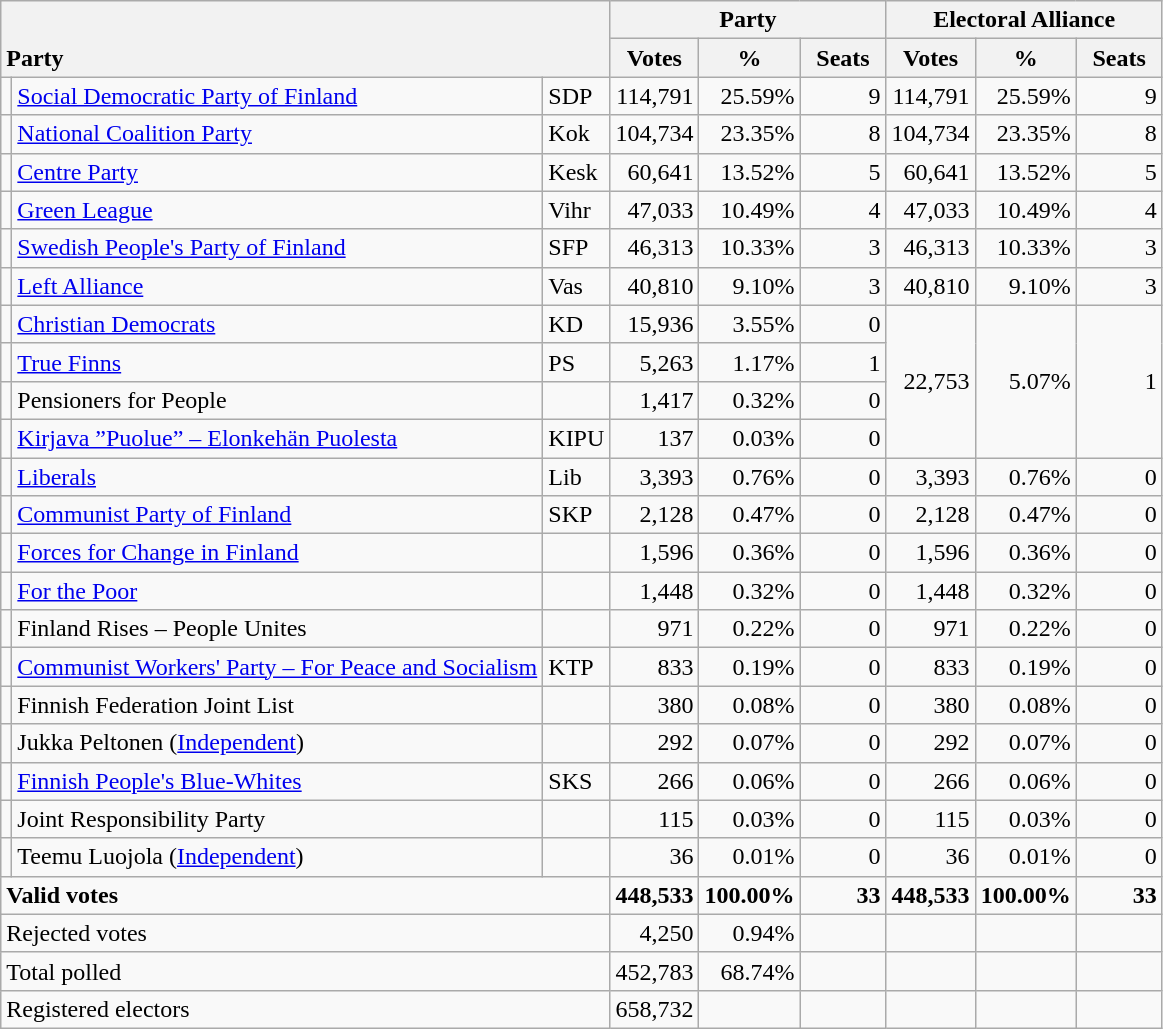<table class="wikitable" border="1" style="text-align:right;">
<tr>
<th style="text-align:left;" valign=bottom rowspan=2 colspan=3>Party</th>
<th colspan=3>Party</th>
<th colspan=3>Electoral Alliance</th>
</tr>
<tr>
<th align=center valign=bottom width="50">Votes</th>
<th align=center valign=bottom width="50">%</th>
<th align=center valign=bottom width="50">Seats</th>
<th align=center valign=bottom width="50">Votes</th>
<th align=center valign=bottom width="50">%</th>
<th align=center valign=bottom width="50">Seats</th>
</tr>
<tr>
<td></td>
<td align=left style="white-space: nowrap;"><a href='#'>Social Democratic Party of Finland</a></td>
<td align=left>SDP</td>
<td>114,791</td>
<td>25.59%</td>
<td>9</td>
<td>114,791</td>
<td>25.59%</td>
<td>9</td>
</tr>
<tr>
<td></td>
<td align=left><a href='#'>National Coalition Party</a></td>
<td align=left>Kok</td>
<td>104,734</td>
<td>23.35%</td>
<td>8</td>
<td>104,734</td>
<td>23.35%</td>
<td>8</td>
</tr>
<tr>
<td></td>
<td align=left><a href='#'>Centre Party</a></td>
<td align=left>Kesk</td>
<td>60,641</td>
<td>13.52%</td>
<td>5</td>
<td>60,641</td>
<td>13.52%</td>
<td>5</td>
</tr>
<tr>
<td></td>
<td align=left><a href='#'>Green League</a></td>
<td align=left>Vihr</td>
<td>47,033</td>
<td>10.49%</td>
<td>4</td>
<td>47,033</td>
<td>10.49%</td>
<td>4</td>
</tr>
<tr>
<td></td>
<td align=left><a href='#'>Swedish People's Party of Finland</a></td>
<td align=left>SFP</td>
<td>46,313</td>
<td>10.33%</td>
<td>3</td>
<td>46,313</td>
<td>10.33%</td>
<td>3</td>
</tr>
<tr>
<td></td>
<td align=left><a href='#'>Left Alliance</a></td>
<td align=left>Vas</td>
<td>40,810</td>
<td>9.10%</td>
<td>3</td>
<td>40,810</td>
<td>9.10%</td>
<td>3</td>
</tr>
<tr>
<td></td>
<td align=left><a href='#'>Christian Democrats</a></td>
<td align=left>KD</td>
<td>15,936</td>
<td>3.55%</td>
<td>0</td>
<td rowspan=4>22,753</td>
<td rowspan=4>5.07%</td>
<td rowspan=4>1</td>
</tr>
<tr>
<td></td>
<td align=left><a href='#'>True Finns</a></td>
<td align=left>PS</td>
<td>5,263</td>
<td>1.17%</td>
<td>1</td>
</tr>
<tr>
<td></td>
<td align=left>Pensioners for People</td>
<td align=left></td>
<td>1,417</td>
<td>0.32%</td>
<td>0</td>
</tr>
<tr>
<td></td>
<td align=left><a href='#'>Kirjava ”Puolue” – Elonkehän Puolesta</a></td>
<td align=left>KIPU</td>
<td>137</td>
<td>0.03%</td>
<td>0</td>
</tr>
<tr>
<td></td>
<td align=left><a href='#'>Liberals</a></td>
<td align=left>Lib</td>
<td>3,393</td>
<td>0.76%</td>
<td>0</td>
<td>3,393</td>
<td>0.76%</td>
<td>0</td>
</tr>
<tr>
<td></td>
<td align=left><a href='#'>Communist Party of Finland</a></td>
<td align=left>SKP</td>
<td>2,128</td>
<td>0.47%</td>
<td>0</td>
<td>2,128</td>
<td>0.47%</td>
<td>0</td>
</tr>
<tr>
<td></td>
<td align=left><a href='#'>Forces for Change in Finland</a></td>
<td align=left></td>
<td>1,596</td>
<td>0.36%</td>
<td>0</td>
<td>1,596</td>
<td>0.36%</td>
<td>0</td>
</tr>
<tr>
<td></td>
<td align=left><a href='#'>For the Poor</a></td>
<td align=left></td>
<td>1,448</td>
<td>0.32%</td>
<td>0</td>
<td>1,448</td>
<td>0.32%</td>
<td>0</td>
</tr>
<tr>
<td></td>
<td align=left>Finland Rises – People Unites</td>
<td align=left></td>
<td>971</td>
<td>0.22%</td>
<td>0</td>
<td>971</td>
<td>0.22%</td>
<td>0</td>
</tr>
<tr>
<td></td>
<td align=left><a href='#'>Communist Workers' Party – For Peace and Socialism</a></td>
<td align=left>KTP</td>
<td>833</td>
<td>0.19%</td>
<td>0</td>
<td>833</td>
<td>0.19%</td>
<td>0</td>
</tr>
<tr>
<td></td>
<td align=left>Finnish Federation Joint List</td>
<td align=left></td>
<td>380</td>
<td>0.08%</td>
<td>0</td>
<td>380</td>
<td>0.08%</td>
<td>0</td>
</tr>
<tr>
<td></td>
<td align=left>Jukka Peltonen (<a href='#'>Independent</a>)</td>
<td align=left></td>
<td>292</td>
<td>0.07%</td>
<td>0</td>
<td>292</td>
<td>0.07%</td>
<td>0</td>
</tr>
<tr>
<td></td>
<td align=left><a href='#'>Finnish People's Blue-Whites</a></td>
<td align=left>SKS</td>
<td>266</td>
<td>0.06%</td>
<td>0</td>
<td>266</td>
<td>0.06%</td>
<td>0</td>
</tr>
<tr>
<td></td>
<td align=left>Joint Responsibility Party</td>
<td align=left></td>
<td>115</td>
<td>0.03%</td>
<td>0</td>
<td>115</td>
<td>0.03%</td>
<td>0</td>
</tr>
<tr>
<td></td>
<td align=left>Teemu Luojola (<a href='#'>Independent</a>)</td>
<td align=left></td>
<td>36</td>
<td>0.01%</td>
<td>0</td>
<td>36</td>
<td>0.01%</td>
<td>0</td>
</tr>
<tr style="font-weight:bold">
<td align=left colspan=3>Valid votes</td>
<td>448,533</td>
<td>100.00%</td>
<td>33</td>
<td>448,533</td>
<td>100.00%</td>
<td>33</td>
</tr>
<tr>
<td align=left colspan=3>Rejected votes</td>
<td>4,250</td>
<td>0.94%</td>
<td></td>
<td></td>
<td></td>
<td></td>
</tr>
<tr>
<td align=left colspan=3>Total polled</td>
<td>452,783</td>
<td>68.74%</td>
<td></td>
<td></td>
<td></td>
<td></td>
</tr>
<tr>
<td align=left colspan=3>Registered electors</td>
<td>658,732</td>
<td></td>
<td></td>
<td></td>
<td></td>
<td></td>
</tr>
</table>
